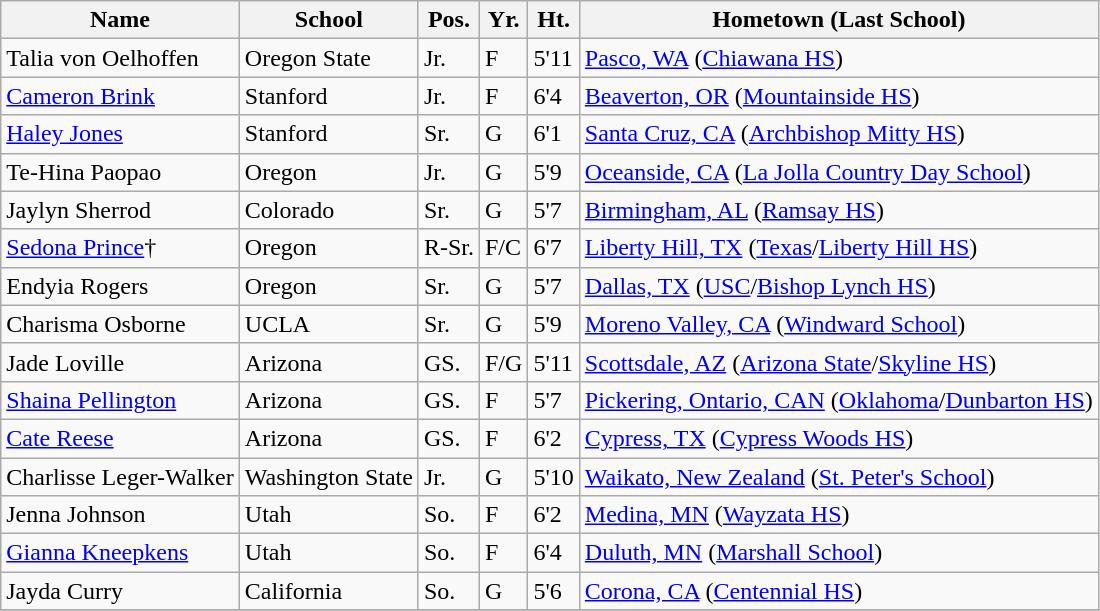<table class="wikitable">
<tr>
<th>Name</th>
<th>School</th>
<th>Pos.</th>
<th>Yr.</th>
<th>Ht.</th>
<th>Hometown (Last School)</th>
</tr>
<tr>
<td>Talia von Oelhoffen</td>
<td ! style=>Oregon State</td>
<td>Jr.</td>
<td>F</td>
<td>5'11</td>
<td><a href='#'>Pasco, WA</a> (<a href='#'>Chiawana HS</a>)</td>
</tr>
<tr>
<td><a href='#'>Cameron Brink</a></td>
<td ! style=>Stanford</td>
<td>Jr.</td>
<td>F</td>
<td>6'4</td>
<td><a href='#'>Beaverton, OR</a> (<a href='#'>Mountainside HS</a>)</td>
</tr>
<tr>
<td><a href='#'>Haley Jones</a></td>
<td ! style=>Stanford</td>
<td>Sr.</td>
<td>G</td>
<td>6'1</td>
<td><a href='#'>Santa Cruz, CA</a> (<a href='#'>Archbishop Mitty HS</a>)</td>
</tr>
<tr>
<td>Te-Hina Paopao</td>
<td ! style=>Oregon</td>
<td>Jr.</td>
<td>G</td>
<td>5'9</td>
<td><a href='#'>Oceanside, CA</a> (<a href='#'>La Jolla Country Day School</a>)</td>
</tr>
<tr>
<td>Jaylyn Sherrod</td>
<td ! style=>Colorado</td>
<td>Sr.</td>
<td>G</td>
<td>5'7</td>
<td><a href='#'>Birmingham, AL</a> (<a href='#'>Ramsay HS</a>)</td>
</tr>
<tr>
<td><a href='#'>Sedona Prince</a>†</td>
<td ! style=>Oregon</td>
<td>R-Sr.</td>
<td>F/C</td>
<td>6'7</td>
<td><a href='#'>Liberty Hill, TX</a> (<a href='#'>Texas</a>/<a href='#'>Liberty Hill HS</a>)</td>
</tr>
<tr>
<td>Endyia Rogers</td>
<td ! style=>Oregon</td>
<td>Sr.</td>
<td>G</td>
<td>5'7</td>
<td><a href='#'>Dallas, TX</a> (<a href='#'>USC</a>/<a href='#'>Bishop Lynch HS</a>)</td>
</tr>
<tr>
<td>Charisma Osborne</td>
<td ! style=>UCLA</td>
<td>Sr.</td>
<td>G</td>
<td>5'9</td>
<td><a href='#'>Moreno Valley, CA</a> (<a href='#'>Windward School</a>)</td>
</tr>
<tr>
<td>Jade Loville</td>
<td ! style=>Arizona</td>
<td>GS.</td>
<td>F/G</td>
<td>5'11</td>
<td><a href='#'>Scottsdale, AZ</a> (<a href='#'>Arizona State</a>/<a href='#'>Skyline HS</a>)</td>
</tr>
<tr>
<td><a href='#'>Shaina Pellington</a></td>
<td ! style=>Arizona</td>
<td>GS.</td>
<td>F</td>
<td>5'7</td>
<td><a href='#'> Pickering, Ontario, CAN</a> (<a href='#'>Oklahoma</a>/<a href='#'>Dunbarton HS</a>)</td>
</tr>
<tr>
<td><a href='#'>Cate Reese</a></td>
<td ! style=>Arizona</td>
<td>GS.</td>
<td>F</td>
<td>6'2</td>
<td><a href='#'>Cypress, TX</a> (<a href='#'>Cypress Woods HS</a>)</td>
</tr>
<tr>
<td>Charlisse Leger-Walker</td>
<td ! style=>Washington State</td>
<td>Jr.</td>
<td>G</td>
<td>5'10</td>
<td><a href='#'>Waikato, New Zealand</a> (<a href='#'>St. Peter's School</a>)</td>
</tr>
<tr>
<td>Jenna Johnson</td>
<td ! style=>Utah</td>
<td>So.</td>
<td>F</td>
<td>6'2</td>
<td><a href='#'>Medina, MN</a> (<a href='#'>Wayzata HS</a>)</td>
</tr>
<tr>
<td><a href='#'>Gianna Kneepkens</a></td>
<td ! style=>Utah</td>
<td>So.</td>
<td>F</td>
<td>6'4</td>
<td><a href='#'>Duluth, MN</a> (<a href='#'>Marshall School</a>)</td>
</tr>
<tr>
<td>Jayda Curry</td>
<td ! style=>California</td>
<td>So.</td>
<td>G</td>
<td>5'6</td>
<td><a href='#'>Corona, CA</a> (<a href='#'>Centennial HS</a>)</td>
</tr>
<tr>
</tr>
</table>
